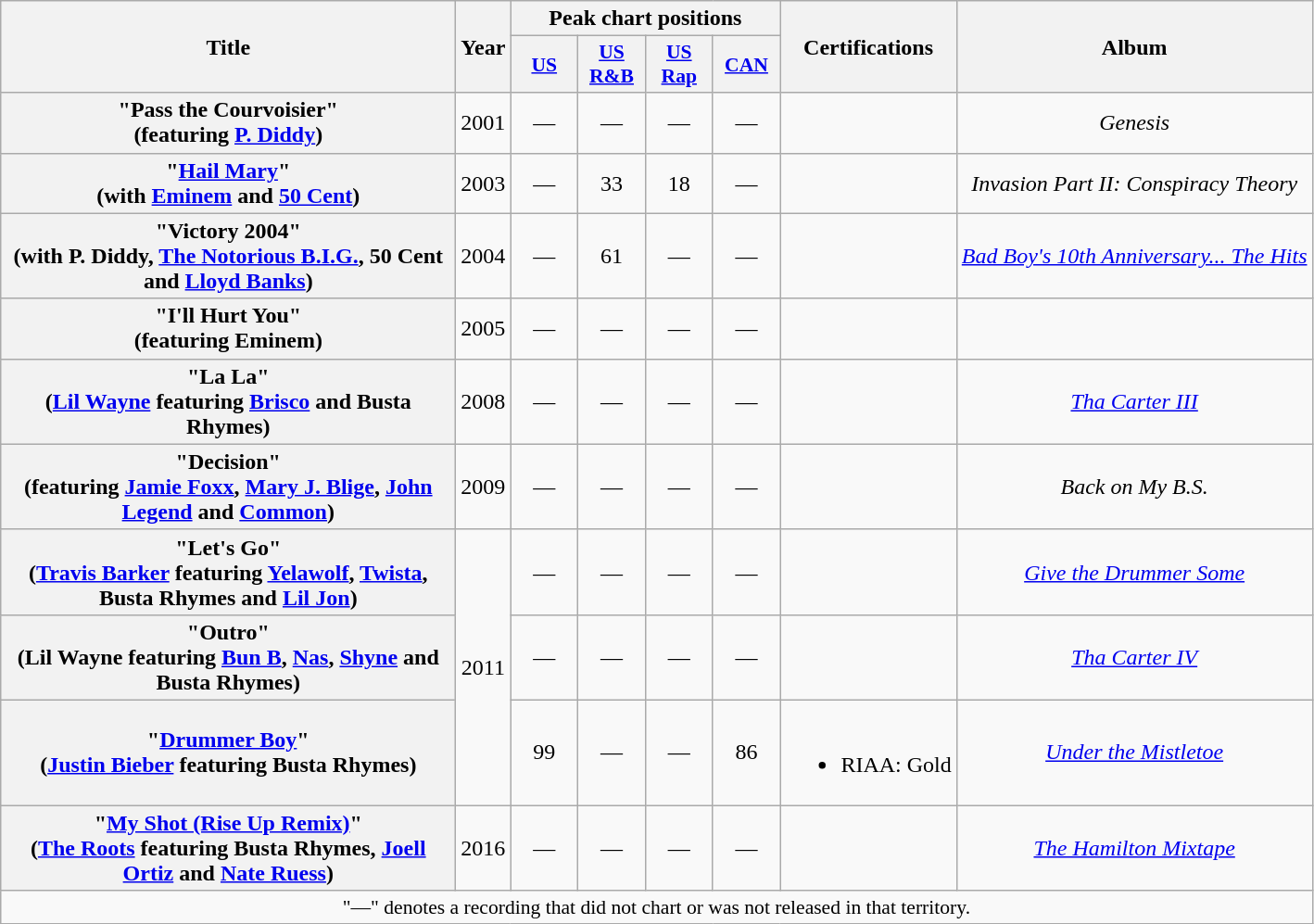<table class="wikitable plainrowheaders" style="text-align:center;">
<tr>
<th scope="col" rowspan="2" style="width:20em;">Title</th>
<th scope="col" rowspan="2">Year</th>
<th scope="col" colspan="4">Peak chart positions</th>
<th scope="col" rowspan="2">Certifications</th>
<th scope="col" rowspan="2">Album</th>
</tr>
<tr>
<th scope="col" style="width:2.9em;font-size:90%;"><a href='#'>US</a><br></th>
<th scope="col" style="width:2.9em;font-size:90%;"><a href='#'>US<br>R&B</a><br></th>
<th scope="col" style="width:2.9em;font-size:90%;"><a href='#'>US<br>Rap</a><br></th>
<th scope="col" style="width:2.9em;font-size:90%;"><a href='#'>CAN</a><br></th>
</tr>
<tr>
<th scope="row">"Pass the Courvoisier"<br><span>(featuring <a href='#'>P. Diddy</a>)</span></th>
<td>2001</td>
<td>—</td>
<td>—</td>
<td>—</td>
<td>—</td>
<td></td>
<td><em>Genesis</em></td>
</tr>
<tr>
<th scope="row">"<a href='#'>Hail Mary</a>"<br><span>(with <a href='#'>Eminem</a> and <a href='#'>50 Cent</a>)</span></th>
<td>2003</td>
<td>—</td>
<td>33</td>
<td>18</td>
<td>—</td>
<td></td>
<td><em>Invasion Part II: Conspiracy Theory</em></td>
</tr>
<tr>
<th scope="row">"Victory 2004"<br><span>(with P. Diddy, <a href='#'>The Notorious B.I.G.</a>, 50 Cent and <a href='#'>Lloyd Banks</a>)</span></th>
<td>2004</td>
<td>—</td>
<td>61</td>
<td>—</td>
<td>—</td>
<td></td>
<td><em><a href='#'>Bad Boy's 10th Anniversary... The Hits</a></em></td>
</tr>
<tr>
<th scope="row">"I'll Hurt You"<br><span>(featuring Eminem)</span></th>
<td>2005</td>
<td>—</td>
<td>—</td>
<td>—</td>
<td>—</td>
<td></td>
<td></td>
</tr>
<tr>
<th scope="row">"La La"<br><span>(<a href='#'>Lil Wayne</a> featuring <a href='#'>Brisco</a> and Busta Rhymes)</span></th>
<td>2008</td>
<td>—</td>
<td>—</td>
<td>—</td>
<td>—</td>
<td></td>
<td><em><a href='#'>Tha Carter III</a></em></td>
</tr>
<tr>
<th scope="row">"Decision"<br><span>(featuring <a href='#'>Jamie Foxx</a>, <a href='#'>Mary J. Blige</a>, <a href='#'>John Legend</a> and <a href='#'>Common</a>)</span></th>
<td>2009</td>
<td>—</td>
<td>—</td>
<td>—</td>
<td>—</td>
<td></td>
<td><em>Back on My B.S.</em></td>
</tr>
<tr>
<th scope="row">"Let's Go"<br><span>(<a href='#'>Travis Barker</a> featuring <a href='#'>Yelawolf</a>, <a href='#'>Twista</a>, Busta Rhymes and <a href='#'>Lil Jon</a>)</span></th>
<td rowspan="3">2011</td>
<td>—</td>
<td>—</td>
<td>—</td>
<td>—</td>
<td></td>
<td><em><a href='#'>Give the Drummer Some</a></em></td>
</tr>
<tr>
<th scope="row">"Outro"<br><span>(Lil Wayne featuring <a href='#'>Bun B</a>, <a href='#'>Nas</a>, <a href='#'>Shyne</a> and Busta Rhymes)</span></th>
<td>—</td>
<td>—</td>
<td>—</td>
<td>—</td>
<td></td>
<td><em><a href='#'>Tha Carter IV</a></em></td>
</tr>
<tr>
<th scope="row">"<a href='#'>Drummer Boy</a>"<br><span>(<a href='#'>Justin Bieber</a> featuring Busta Rhymes)</span></th>
<td>99</td>
<td>—</td>
<td>—</td>
<td>86</td>
<td><br><ul><li>RIAA: Gold</li></ul></td>
<td><em><a href='#'>Under the Mistletoe</a></em></td>
</tr>
<tr>
<th scope="row">"<a href='#'>My Shot (Rise Up Remix)</a>"<br><span>(<a href='#'>The Roots</a> featuring Busta Rhymes, <a href='#'>Joell Ortiz</a> and <a href='#'>Nate Ruess</a>)</span></th>
<td>2016</td>
<td>—</td>
<td>—</td>
<td>—</td>
<td>—</td>
<td></td>
<td><em><a href='#'>The Hamilton Mixtape</a></em></td>
</tr>
<tr>
<td colspan="14" style="font-size:90%">"—" denotes a recording that did not chart or was not released in that territory.</td>
</tr>
</table>
